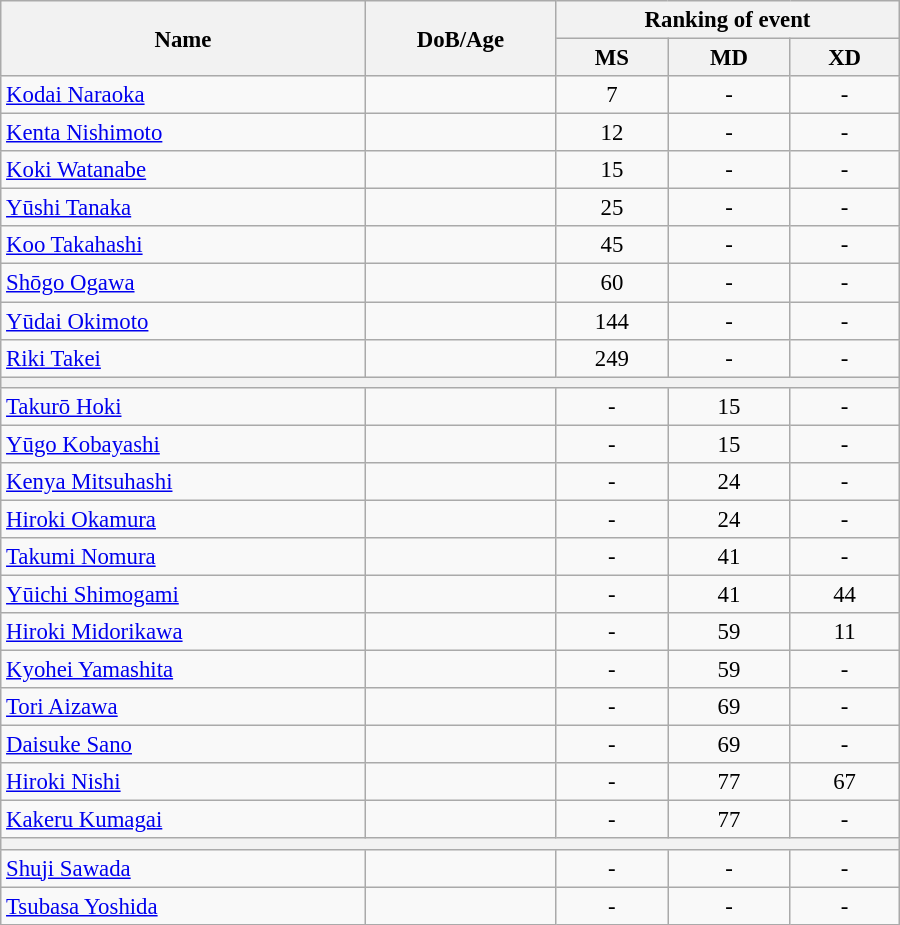<table class="wikitable" style="width:600px; font-size:95%;">
<tr>
<th rowspan="2" align="left">Name</th>
<th rowspan="2" align="left">DoB/Age</th>
<th colspan="3" align="center">Ranking of event</th>
</tr>
<tr>
<th align="center">MS</th>
<th align="center">MD</th>
<th align="center">XD</th>
</tr>
<tr>
<td><a href='#'>Kodai Naraoka</a></td>
<td></td>
<td align="center">7</td>
<td align="center">-</td>
<td align="center">-</td>
</tr>
<tr>
<td><a href='#'>Kenta Nishimoto</a></td>
<td></td>
<td align="center">12</td>
<td align="center">-</td>
<td align="center">-</td>
</tr>
<tr>
<td><a href='#'>Koki Watanabe</a></td>
<td></td>
<td align="center">15</td>
<td align="center">-</td>
<td align="center">-</td>
</tr>
<tr>
<td><a href='#'>Yūshi Tanaka</a></td>
<td></td>
<td align="center">25</td>
<td align="center">-</td>
<td align="center">-</td>
</tr>
<tr>
<td><a href='#'>Koo Takahashi</a></td>
<td></td>
<td align="center">45</td>
<td align="center">-</td>
<td align="center">-</td>
</tr>
<tr>
<td><a href='#'>Shōgo Ogawa</a></td>
<td></td>
<td align="center">60</td>
<td align="center">-</td>
<td align="center">-</td>
</tr>
<tr>
<td><a href='#'>Yūdai Okimoto</a></td>
<td></td>
<td align="center">144</td>
<td align="center">-</td>
<td align="center">-</td>
</tr>
<tr>
<td><a href='#'>Riki Takei</a></td>
<td></td>
<td align="center">249</td>
<td align="center">-</td>
<td align="center">-</td>
</tr>
<tr>
<th colspan="5"></th>
</tr>
<tr>
<td><a href='#'>Takurō Hoki</a></td>
<td></td>
<td align="center">-</td>
<td align="center">15</td>
<td align="center">-</td>
</tr>
<tr>
<td><a href='#'>Yūgo Kobayashi</a></td>
<td></td>
<td align="center">-</td>
<td align="center">15</td>
<td align="center">-</td>
</tr>
<tr>
<td><a href='#'>Kenya Mitsuhashi</a></td>
<td></td>
<td align="center">-</td>
<td align="center">24</td>
<td align="center">-</td>
</tr>
<tr>
<td><a href='#'>Hiroki Okamura</a></td>
<td></td>
<td align="center">-</td>
<td align="center">24</td>
<td align="center">-</td>
</tr>
<tr>
<td><a href='#'>Takumi Nomura</a></td>
<td></td>
<td align="center">-</td>
<td align="center">41</td>
<td align="center">-</td>
</tr>
<tr>
<td><a href='#'>Yūichi Shimogami</a></td>
<td></td>
<td align="center">-</td>
<td align="center">41</td>
<td align="center">44</td>
</tr>
<tr>
<td><a href='#'>Hiroki Midorikawa</a></td>
<td></td>
<td align="center">-</td>
<td align="center">59</td>
<td align="center">11</td>
</tr>
<tr>
<td><a href='#'>Kyohei Yamashita</a></td>
<td></td>
<td align="center">-</td>
<td align="center">59</td>
<td align="center">-</td>
</tr>
<tr>
<td><a href='#'>Tori Aizawa</a></td>
<td></td>
<td align="center">-</td>
<td align="center">69</td>
<td align="center">-</td>
</tr>
<tr>
<td><a href='#'>Daisuke Sano</a></td>
<td></td>
<td align="center">-</td>
<td align="center">69</td>
<td align="center">-</td>
</tr>
<tr>
<td><a href='#'>Hiroki Nishi</a></td>
<td></td>
<td align="center">-</td>
<td align="center">77</td>
<td align="center">67</td>
</tr>
<tr>
<td><a href='#'>Kakeru Kumagai</a></td>
<td></td>
<td align="center">-</td>
<td align="center">77</td>
<td align="center">-</td>
</tr>
<tr>
<th colspan="5"></th>
</tr>
<tr>
<td><a href='#'>Shuji Sawada</a></td>
<td></td>
<td align="center">-</td>
<td align="center">-</td>
<td align="center">-</td>
</tr>
<tr>
<td><a href='#'>Tsubasa Yoshida</a></td>
<td></td>
<td align="center">-</td>
<td align="center">-</td>
<td align="center">-</td>
</tr>
</table>
